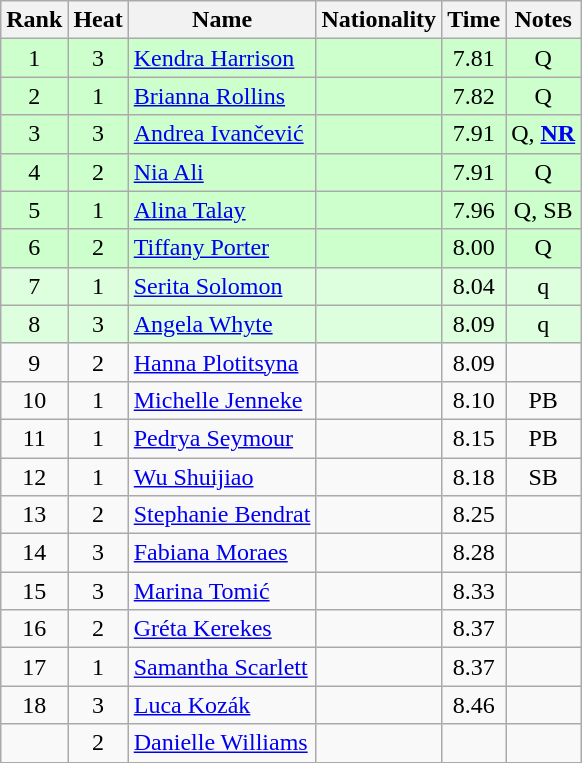<table class="wikitable sortable" style="text-align:center">
<tr>
<th>Rank</th>
<th>Heat</th>
<th>Name</th>
<th>Nationality</th>
<th>Time</th>
<th>Notes</th>
</tr>
<tr bgcolor=ccffcc>
<td>1</td>
<td>3</td>
<td align=left><a href='#'>Kendra Harrison</a></td>
<td align=left></td>
<td>7.81</td>
<td>Q</td>
</tr>
<tr bgcolor=ccffcc>
<td>2</td>
<td>1</td>
<td align=left><a href='#'>Brianna Rollins</a></td>
<td align=left></td>
<td>7.82</td>
<td>Q</td>
</tr>
<tr bgcolor=ccffcc>
<td>3</td>
<td>3</td>
<td align=left><a href='#'>Andrea Ivančević</a></td>
<td align=left></td>
<td>7.91</td>
<td>Q, <strong><a href='#'>NR</a></strong></td>
</tr>
<tr bgcolor=ccffcc>
<td>4</td>
<td>2</td>
<td align=left><a href='#'>Nia Ali</a></td>
<td align=left></td>
<td>7.91</td>
<td>Q</td>
</tr>
<tr bgcolor=ccffcc>
<td>5</td>
<td>1</td>
<td align=left><a href='#'>Alina Talay</a></td>
<td align=left></td>
<td>7.96</td>
<td>Q, SB</td>
</tr>
<tr bgcolor=ccffcc>
<td>6</td>
<td>2</td>
<td align=left><a href='#'>Tiffany Porter</a></td>
<td align=left></td>
<td>8.00</td>
<td>Q</td>
</tr>
<tr bgcolor=ddffdd>
<td>7</td>
<td>1</td>
<td align=left><a href='#'>Serita Solomon</a></td>
<td align=left></td>
<td>8.04</td>
<td>q</td>
</tr>
<tr bgcolor=ddffdd>
<td>8</td>
<td>3</td>
<td align=left><a href='#'>Angela Whyte</a></td>
<td align=left></td>
<td>8.09</td>
<td>q</td>
</tr>
<tr>
<td>9</td>
<td>2</td>
<td align=left><a href='#'>Hanna Plotitsyna</a></td>
<td align=left></td>
<td>8.09</td>
<td></td>
</tr>
<tr>
<td>10</td>
<td>1</td>
<td align=left><a href='#'>Michelle Jenneke</a></td>
<td align=left></td>
<td>8.10</td>
<td>PB</td>
</tr>
<tr>
<td>11</td>
<td>1</td>
<td align=left><a href='#'>Pedrya Seymour</a></td>
<td align=left></td>
<td>8.15</td>
<td>PB</td>
</tr>
<tr>
<td>12</td>
<td>1</td>
<td align=left><a href='#'>Wu Shuijiao</a></td>
<td align=left></td>
<td>8.18</td>
<td>SB</td>
</tr>
<tr>
<td>13</td>
<td>2</td>
<td align=left><a href='#'>Stephanie Bendrat</a></td>
<td align=left></td>
<td>8.25</td>
<td></td>
</tr>
<tr>
<td>14</td>
<td>3</td>
<td align=left><a href='#'>Fabiana Moraes</a></td>
<td align=left></td>
<td>8.28</td>
<td></td>
</tr>
<tr>
<td>15</td>
<td>3</td>
<td align=left><a href='#'>Marina Tomić</a></td>
<td align=left></td>
<td>8.33</td>
<td></td>
</tr>
<tr>
<td>16</td>
<td>2</td>
<td align=left><a href='#'>Gréta Kerekes</a></td>
<td align=left></td>
<td>8.37</td>
<td></td>
</tr>
<tr>
<td>17</td>
<td>1</td>
<td align=left><a href='#'>Samantha Scarlett</a></td>
<td align=left></td>
<td>8.37</td>
<td></td>
</tr>
<tr>
<td>18</td>
<td>3</td>
<td align=left><a href='#'>Luca Kozák</a></td>
<td align=left></td>
<td>8.46</td>
<td></td>
</tr>
<tr>
<td></td>
<td>2</td>
<td align=left><a href='#'>Danielle Williams</a></td>
<td align=left></td>
<td></td>
<td></td>
</tr>
</table>
